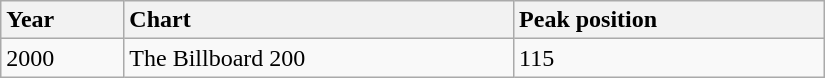<table class="wikitable"  style="margin-top:0; width:550px;">
<tr>
<th style="text-align: left">Year</th>
<th style="text-align: left">Chart</th>
<th style="text-align: left">Peak position</th>
</tr>
<tr>
<td>2000</td>
<td>The Billboard 200</td>
<td>115</td>
</tr>
</table>
